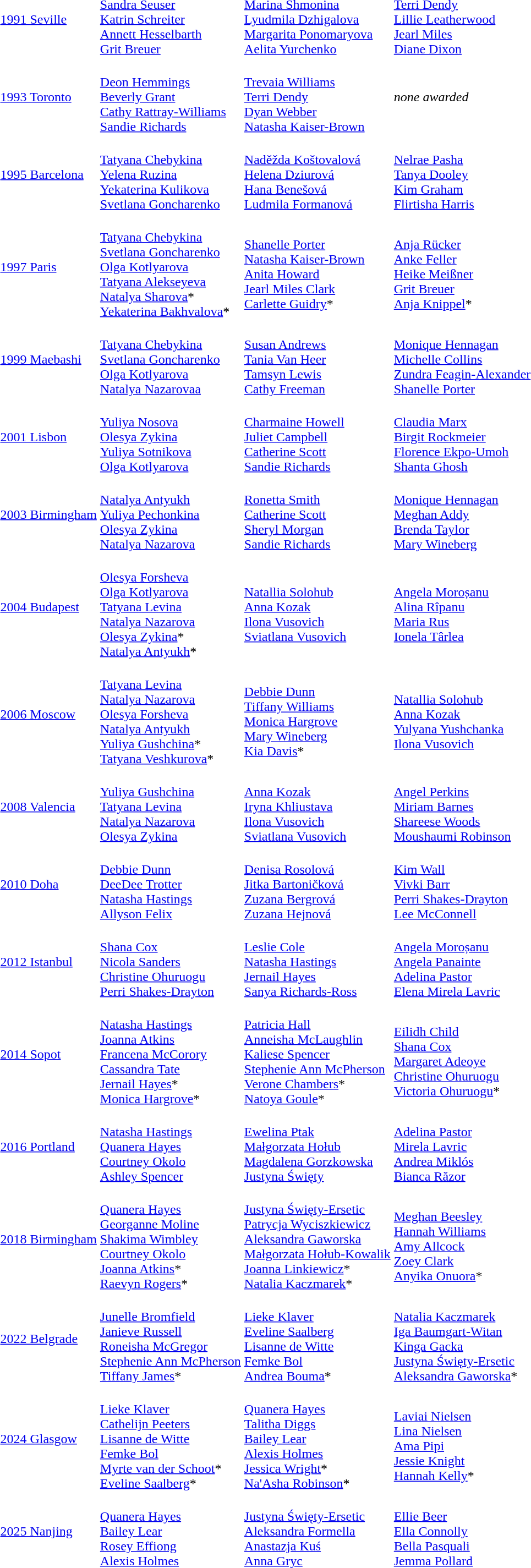<table>
<tr>
<td><a href='#'>1991 Seville</a><br></td>
<td><br><a href='#'>Sandra Seuser</a><br><a href='#'>Katrin Schreiter</a><br><a href='#'>Annett Hesselbarth</a><br><a href='#'>Grit Breuer</a></td>
<td><br><a href='#'>Marina Shmonina</a><br><a href='#'>Lyudmila Dzhigalova</a><br><a href='#'>Margarita Ponomaryova</a><br><a href='#'>Aelita Yurchenko</a></td>
<td><br><a href='#'>Terri Dendy</a><br><a href='#'>Lillie Leatherwood</a><br><a href='#'>Jearl Miles</a><br><a href='#'>Diane Dixon</a></td>
</tr>
<tr>
<td><a href='#'>1993 Toronto</a><br></td>
<td><br><a href='#'>Deon Hemmings</a><br><a href='#'>Beverly Grant</a><br><a href='#'>Cathy Rattray-Williams</a><br><a href='#'>Sandie Richards</a></td>
<td><br><a href='#'>Trevaia Williams</a><br><a href='#'>Terri Dendy</a><br><a href='#'>Dyan Webber</a><br><a href='#'>Natasha Kaiser-Brown</a></td>
<td><em>none awarded</em></td>
</tr>
<tr>
<td><a href='#'>1995 Barcelona</a><br></td>
<td><br><a href='#'>Tatyana Chebykina</a><br><a href='#'>Yelena Ruzina</a><br><a href='#'>Yekaterina Kulikova</a><br><a href='#'>Svetlana Goncharenko</a></td>
<td><br><a href='#'>Naděžda Koštovalová</a><br><a href='#'>Helena Dziurová</a><br><a href='#'>Hana Benešová</a><br><a href='#'>Ludmila Formanová</a></td>
<td><br><a href='#'>Nelrae Pasha</a><br><a href='#'>Tanya Dooley</a><br><a href='#'>Kim Graham</a><br><a href='#'>Flirtisha Harris</a></td>
</tr>
<tr>
<td><a href='#'>1997 Paris</a><br></td>
<td><br><a href='#'>Tatyana Chebykina</a><br><a href='#'>Svetlana Goncharenko</a><br><a href='#'>Olga Kotlyarova</a><br><a href='#'>Tatyana Alekseyeva</a><br><a href='#'>Natalya Sharova</a>*<br><a href='#'>Yekaterina Bakhvalova</a>*</td>
<td><br><a href='#'>Shanelle Porter</a><br><a href='#'>Natasha Kaiser-Brown</a><br><a href='#'>Anita Howard</a><br><a href='#'>Jearl Miles Clark</a><br><a href='#'>Carlette Guidry</a>*</td>
<td><br><a href='#'>Anja Rücker</a><br><a href='#'>Anke Feller</a><br><a href='#'>Heike Meißner</a><br><a href='#'>Grit Breuer</a><br><a href='#'>Anja Knippel</a>*</td>
</tr>
<tr>
<td><a href='#'>1999 Maebashi</a><br></td>
<td><br><a href='#'>Tatyana Chebykina</a><br><a href='#'>Svetlana Goncharenko</a><br><a href='#'>Olga Kotlyarova</a><br><a href='#'>Natalya Nazarovaa</a></td>
<td><br><a href='#'>Susan Andrews</a><br><a href='#'>Tania Van Heer</a><br><a href='#'>Tamsyn Lewis</a><br><a href='#'>Cathy Freeman</a></td>
<td><br><a href='#'>Monique Hennagan</a><br><a href='#'>Michelle Collins</a><br><a href='#'>Zundra Feagin-Alexander</a><br><a href='#'>Shanelle Porter</a></td>
</tr>
<tr>
<td><a href='#'>2001 Lisbon</a><br></td>
<td><br><a href='#'>Yuliya Nosova</a><br><a href='#'>Olesya Zykina</a><br><a href='#'>Yuliya Sotnikova</a><br><a href='#'>Olga Kotlyarova</a></td>
<td><br><a href='#'>Charmaine Howell</a><br><a href='#'>Juliet Campbell</a><br><a href='#'>Catherine Scott</a><br><a href='#'>Sandie Richards</a></td>
<td><br><a href='#'>Claudia Marx</a><br><a href='#'>Birgit Rockmeier</a><br><a href='#'>Florence Ekpo-Umoh</a><br><a href='#'>Shanta Ghosh</a></td>
</tr>
<tr>
<td><a href='#'>2003 Birmingham</a><br></td>
<td><br><a href='#'>Natalya Antyukh</a><br><a href='#'>Yuliya Pechonkina</a><br><a href='#'>Olesya Zykina</a><br><a href='#'>Natalya Nazarova</a></td>
<td><br><a href='#'>Ronetta Smith</a><br><a href='#'>Catherine Scott</a><br><a href='#'>Sheryl Morgan</a><br><a href='#'>Sandie Richards</a></td>
<td><br><a href='#'>Monique Hennagan</a><br><a href='#'>Meghan Addy</a><br><a href='#'>Brenda Taylor</a><br><a href='#'>Mary Wineberg</a></td>
</tr>
<tr>
<td><a href='#'>2004 Budapest</a><br></td>
<td><br><a href='#'>Olesya Forsheva</a><br><a href='#'>Olga Kotlyarova</a><br><a href='#'>Tatyana Levina</a><br><a href='#'>Natalya Nazarova</a><br><a href='#'>Olesya Zykina</a>*<br><a href='#'>Natalya Antyukh</a>*</td>
<td><br><a href='#'>Natallia Solohub</a><br><a href='#'>Anna Kozak</a><br><a href='#'>Ilona Vusovich</a><br><a href='#'>Sviatlana Vusovich</a></td>
<td><br><a href='#'>Angela Moroșanu</a><br><a href='#'>Alina Rîpanu</a><br><a href='#'>Maria Rus</a><br><a href='#'>Ionela Târlea</a></td>
</tr>
<tr>
<td><a href='#'>2006 Moscow</a><br></td>
<td><br><a href='#'>Tatyana Levina</a><br><a href='#'>Natalya Nazarova</a><br><a href='#'>Olesya Forsheva</a><br><a href='#'>Natalya Antyukh</a><br><a href='#'>Yuliya Gushchina</a>*<br><a href='#'>Tatyana Veshkurova</a>*</td>
<td><br><a href='#'>Debbie Dunn</a><br><a href='#'>Tiffany Williams</a><br><a href='#'>Monica Hargrove</a><br><a href='#'>Mary Wineberg</a><br><a href='#'>Kia Davis</a>*</td>
<td><br><a href='#'>Natallia Solohub</a><br><a href='#'>Anna Kozak</a><br><a href='#'>Yulyana Yushchanka</a><br><a href='#'>Ilona Vusovich</a></td>
</tr>
<tr>
<td><a href='#'>2008 Valencia</a><br></td>
<td><br><a href='#'>Yuliya Gushchina</a><br><a href='#'>Tatyana Levina</a><br><a href='#'>Natalya Nazarova</a><br><a href='#'>Olesya Zykina</a></td>
<td><br><a href='#'>Anna Kozak</a><br><a href='#'>Iryna Khliustava</a><br><a href='#'>Ilona Vusovich</a><br><a href='#'>Sviatlana Vusovich</a></td>
<td><br><a href='#'>Angel Perkins</a><br><a href='#'>Miriam Barnes</a><br><a href='#'>Shareese Woods</a><br><a href='#'>Moushaumi Robinson</a></td>
</tr>
<tr>
<td><a href='#'>2010 Doha</a><br></td>
<td><br><a href='#'>Debbie Dunn</a><br><a href='#'>DeeDee Trotter</a><br><a href='#'>Natasha Hastings</a><br><a href='#'>Allyson Felix</a></td>
<td><br><a href='#'>Denisa Rosolová</a><br><a href='#'>Jitka Bartoničková</a><br><a href='#'>Zuzana Bergrová</a><br><a href='#'>Zuzana Hejnová</a></td>
<td><br><a href='#'>Kim Wall</a><br><a href='#'>Vivki Barr</a><br><a href='#'>Perri Shakes-Drayton</a><br><a href='#'>Lee McConnell</a></td>
</tr>
<tr>
<td><a href='#'>2012 Istanbul</a><br></td>
<td><br><a href='#'>Shana Cox</a><br><a href='#'>Nicola Sanders</a><br><a href='#'>Christine Ohuruogu</a><br><a href='#'>Perri Shakes-Drayton</a></td>
<td><br><a href='#'>Leslie Cole</a><br><a href='#'>Natasha Hastings</a><br><a href='#'>Jernail Hayes</a><br><a href='#'>Sanya Richards-Ross</a></td>
<td><br><a href='#'>Angela Moroșanu</a><br><a href='#'>Angela Panainte</a><br><a href='#'>Adelina Pastor</a><br><a href='#'>Elena Mirela Lavric</a></td>
</tr>
<tr>
<td><a href='#'>2014 Sopot</a><br></td>
<td><br><a href='#'>Natasha Hastings</a><br><a href='#'>Joanna Atkins</a><br><a href='#'>Francena McCorory</a><br><a href='#'>Cassandra Tate</a><br><a href='#'>Jernail Hayes</a>*<br><a href='#'>Monica Hargrove</a>*</td>
<td><br><a href='#'>Patricia Hall</a><br><a href='#'>Anneisha McLaughlin</a><br><a href='#'>Kaliese Spencer</a><br><a href='#'>Stephenie Ann McPherson</a><br><a href='#'>Verone Chambers</a>*<br><a href='#'>Natoya Goule</a>*</td>
<td><br><a href='#'>Eilidh Child</a><br><a href='#'>Shana Cox</a><br><a href='#'>Margaret Adeoye</a><br><a href='#'>Christine Ohuruogu</a><br><a href='#'>Victoria Ohuruogu</a>*</td>
</tr>
<tr>
<td><a href='#'>2016 Portland</a><br></td>
<td><br><a href='#'>Natasha Hastings</a><br><a href='#'>Quanera Hayes</a><br><a href='#'>Courtney Okolo</a><br><a href='#'>Ashley Spencer</a></td>
<td><br><a href='#'>Ewelina Ptak</a><br><a href='#'>Małgorzata Hołub</a><br><a href='#'>Magdalena Gorzkowska</a><br><a href='#'>Justyna Święty</a></td>
<td><br><a href='#'>Adelina Pastor</a><br><a href='#'>Mirela Lavric</a><br><a href='#'>Andrea Miklós</a><br><a href='#'>Bianca Răzor</a></td>
</tr>
<tr>
<td><a href='#'>2018 Birmingham</a><br></td>
<td><br><a href='#'>Quanera Hayes</a><br><a href='#'>Georganne Moline</a><br><a href='#'>Shakima Wimbley</a><br><a href='#'>Courtney Okolo</a><br><a href='#'>Joanna Atkins</a>*<br><a href='#'>Raevyn Rogers</a>*</td>
<td><br><a href='#'>Justyna Święty-Ersetic</a><br><a href='#'>Patrycja Wyciszkiewicz</a><br><a href='#'>Aleksandra Gaworska</a><br><a href='#'>Małgorzata Hołub-Kowalik</a><br><a href='#'>Joanna Linkiewicz</a>*<br><a href='#'>Natalia Kaczmarek</a>*</td>
<td><br><a href='#'>Meghan Beesley</a><br><a href='#'>Hannah Williams</a><br><a href='#'>Amy Allcock</a><br><a href='#'>Zoey Clark</a><br><a href='#'>Anyika Onuora</a>*</td>
</tr>
<tr>
<td><a href='#'>2022 Belgrade</a><br></td>
<td><br><a href='#'>Junelle Bromfield</a><br><a href='#'>Janieve Russell</a><br><a href='#'>Roneisha McGregor</a><br><a href='#'>Stephenie Ann McPherson</a><br><a href='#'>Tiffany James</a>*</td>
<td><br><a href='#'>Lieke Klaver</a><br><a href='#'>Eveline Saalberg</a><br><a href='#'>Lisanne de Witte</a><br><a href='#'>Femke Bol</a><br><a href='#'>Andrea Bouma</a>*</td>
<td><br><a href='#'>Natalia Kaczmarek</a><br><a href='#'>Iga Baumgart-Witan</a><br><a href='#'>Kinga Gacka</a><br><a href='#'>Justyna Święty-Ersetic</a><br><a href='#'>Aleksandra Gaworska</a>*</td>
</tr>
<tr>
<td><a href='#'>2024 Glasgow</a><br></td>
<td><br><a href='#'>Lieke Klaver</a><br><a href='#'>Cathelijn Peeters</a><br><a href='#'>Lisanne de Witte</a><br><a href='#'>Femke Bol</a><br><a href='#'>Myrte van der Schoot</a>*<br><a href='#'>Eveline Saalberg</a>*</td>
<td><br><a href='#'>Quanera Hayes</a><br><a href='#'>Talitha Diggs</a><br><a href='#'>Bailey Lear</a><br><a href='#'>Alexis Holmes</a><br><a href='#'>Jessica Wright</a>*<br><a href='#'>Na'Asha Robinson</a>*</td>
<td><br><a href='#'>Laviai Nielsen</a><br><a href='#'>Lina Nielsen</a><br><a href='#'>Ama Pipi</a><br><a href='#'>Jessie Knight</a><br><a href='#'>Hannah Kelly</a>*</td>
</tr>
<tr>
<td><a href='#'>2025 Nanjing</a><br></td>
<td><br><a href='#'>Quanera Hayes</a><br><a href='#'>Bailey Lear</a><br><a href='#'>Rosey Effiong</a><br><a href='#'>Alexis Holmes</a></td>
<td><br><a href='#'>Justyna Święty-Ersetic</a><br><a href='#'>Aleksandra Formella</a><br><a href='#'>Anastazja Kuś</a><br><a href='#'>Anna Gryc</a></td>
<td><br><a href='#'>Ellie Beer</a><br><a href='#'>Ella Connolly</a><br><a href='#'>Bella Pasquali</a><br><a href='#'>Jemma Pollard</a></td>
</tr>
</table>
